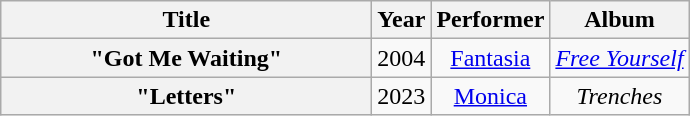<table class="wikitable plainrowheaders" style="text-align:center;">
<tr>
<th scope="col" style="width:15em;">Title</th>
<th scope="col">Year</th>
<th scope="col">Performer</th>
<th scope="col">Album</th>
</tr>
<tr>
<th scope="row">"Got Me Waiting"</th>
<td>2004</td>
<td><a href='#'>Fantasia</a></td>
<td><em><a href='#'>Free Yourself</a></em></td>
</tr>
<tr>
<th scope="row">"Letters"</th>
<td>2023</td>
<td><a href='#'>Monica</a></td>
<td><em>Trenches</em></td>
</tr>
</table>
